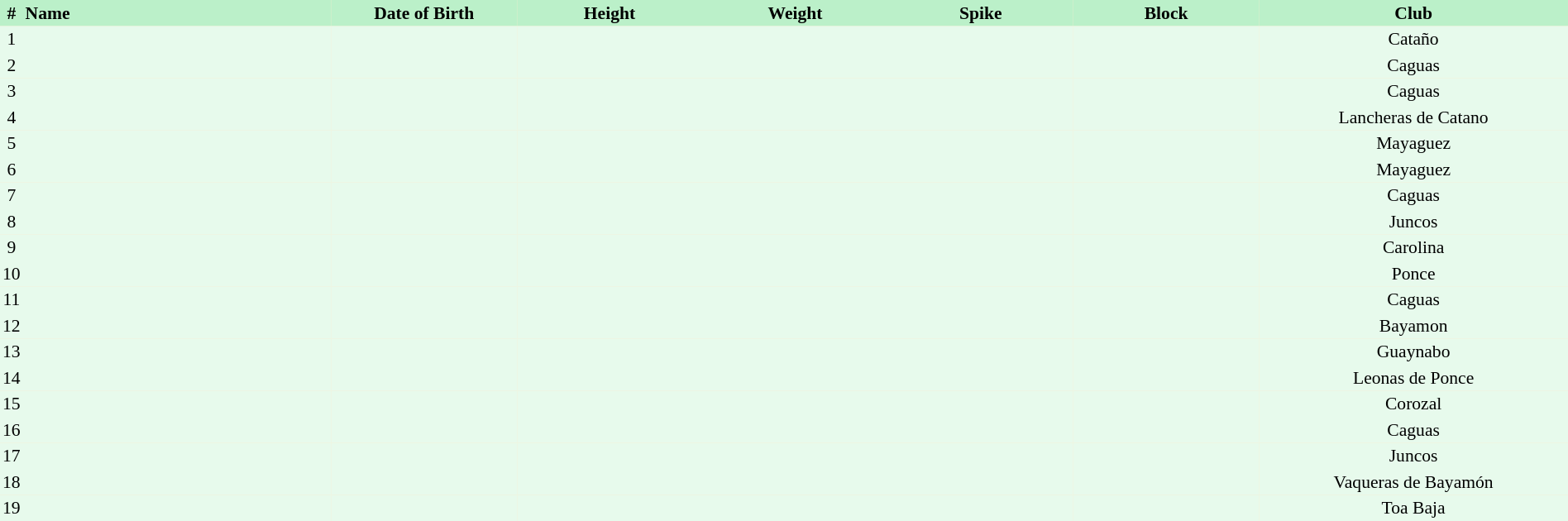<table border=0 cellpadding=2 cellspacing=0  |- bgcolor=#FFECCE style="text-align:center; font-size:90%; width:100%">
<tr bgcolor=#BBF0C9>
<th>#</th>
<th align=left width=20%>Name</th>
<th width=12%>Date of Birth</th>
<th width=12%>Height</th>
<th width=12%>Weight</th>
<th width=12%>Spike</th>
<th width=12%>Block</th>
<th width=20%>Club</th>
</tr>
<tr bgcolor=#E7FAEC>
<td>1</td>
<td align=left></td>
<td align=right></td>
<td></td>
<td></td>
<td></td>
<td></td>
<td>Cataño</td>
</tr>
<tr bgcolor=#E7FAEC>
<td>2</td>
<td align=left></td>
<td align=right></td>
<td></td>
<td></td>
<td></td>
<td></td>
<td>Caguas</td>
</tr>
<tr bgcolor=#E7FAEC>
<td>3</td>
<td align=left></td>
<td align=right></td>
<td></td>
<td></td>
<td></td>
<td></td>
<td>Caguas</td>
</tr>
<tr bgcolor=#E7FAEC>
<td>4</td>
<td align=left></td>
<td align=right></td>
<td></td>
<td></td>
<td></td>
<td></td>
<td>Lancheras de Catano</td>
</tr>
<tr bgcolor=#E7FAEC>
<td>5</td>
<td align=left></td>
<td align=right></td>
<td></td>
<td></td>
<td></td>
<td></td>
<td>Mayaguez</td>
</tr>
<tr bgcolor=#E7FAEC>
<td>6</td>
<td align=left></td>
<td align=right></td>
<td></td>
<td></td>
<td></td>
<td></td>
<td>Mayaguez</td>
</tr>
<tr bgcolor=#E7FAEC>
<td>7</td>
<td align=left></td>
<td align=right></td>
<td></td>
<td></td>
<td></td>
<td></td>
<td>Caguas</td>
</tr>
<tr bgcolor=#E7FAEC>
<td>8</td>
<td align=left></td>
<td align=right></td>
<td></td>
<td></td>
<td></td>
<td></td>
<td>Juncos</td>
</tr>
<tr bgcolor=#E7FAEC>
<td>9</td>
<td align=left></td>
<td align=right></td>
<td></td>
<td></td>
<td></td>
<td></td>
<td>Carolina</td>
</tr>
<tr bgcolor=#E7FAEC>
<td>10</td>
<td align=left></td>
<td align=right></td>
<td></td>
<td></td>
<td></td>
<td></td>
<td>Ponce</td>
</tr>
<tr bgcolor=#E7FAEC>
<td>11</td>
<td align=left></td>
<td align=right></td>
<td></td>
<td></td>
<td></td>
<td></td>
<td>Caguas</td>
</tr>
<tr bgcolor=#E7FAEC>
<td>12</td>
<td align=left></td>
<td align=right></td>
<td></td>
<td></td>
<td></td>
<td></td>
<td>Bayamon</td>
</tr>
<tr bgcolor=#E7FAEC>
<td>13</td>
<td align=left></td>
<td align=right></td>
<td></td>
<td></td>
<td></td>
<td></td>
<td>Guaynabo</td>
</tr>
<tr bgcolor=#E7FAEC>
<td>14</td>
<td align=left></td>
<td align=right></td>
<td></td>
<td></td>
<td></td>
<td></td>
<td>Leonas de Ponce</td>
</tr>
<tr bgcolor=#E7FAEC>
<td>15</td>
<td align=left></td>
<td align=right></td>
<td></td>
<td></td>
<td></td>
<td></td>
<td>Corozal</td>
</tr>
<tr bgcolor=#E7FAEC>
<td>16</td>
<td align=left></td>
<td align=right></td>
<td></td>
<td></td>
<td></td>
<td></td>
<td>Caguas</td>
</tr>
<tr bgcolor=#E7FAEC>
<td>17</td>
<td align=left></td>
<td align=right></td>
<td></td>
<td></td>
<td></td>
<td></td>
<td>Juncos</td>
</tr>
<tr bgcolor=#E7FAEC>
<td>18</td>
<td align=left></td>
<td align=right></td>
<td></td>
<td></td>
<td></td>
<td></td>
<td>Vaqueras de Bayamón</td>
</tr>
<tr bgcolor=#E7FAEC>
<td>19</td>
<td align=left></td>
<td align=right></td>
<td></td>
<td></td>
<td></td>
<td></td>
<td>Toa Baja</td>
</tr>
</table>
